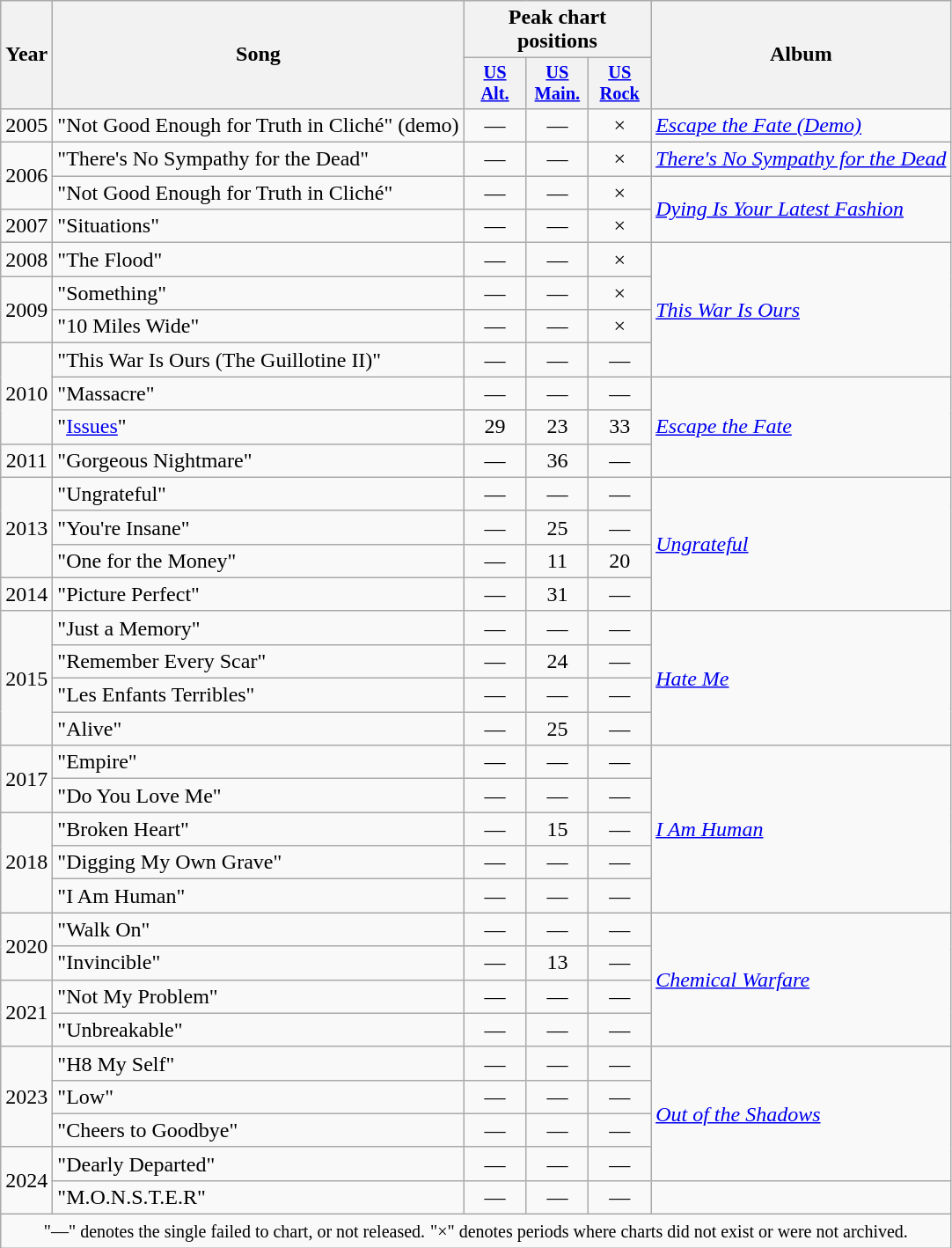<table class="wikitable">
<tr>
<th rowspan="2">Year</th>
<th rowspan="2">Song</th>
<th colspan="3">Peak chart positions</th>
<th rowspan="2">Album</th>
</tr>
<tr>
<th style="width:3em;font-size:85%"><a href='#'>US<br>Alt.</a><br></th>
<th style="width:3em;font-size:85%"><a href='#'>US<br>Main.</a><br></th>
<th style="width:3em;font-size:85%"><a href='#'>US<br>Rock</a><br></th>
</tr>
<tr>
<td align="center">2005</td>
<td align="left">"Not Good Enough for Truth in Cliché" (demo)</td>
<td align="center">—</td>
<td align="center">—</td>
<td align="center">×</td>
<td><em><a href='#'>Escape the Fate (Demo)</a></em></td>
</tr>
<tr>
<td align="center" rowspan="2">2006</td>
<td align="left">"There's No Sympathy for the Dead"</td>
<td align="center">—</td>
<td align="center">—</td>
<td align="center">×</td>
<td><em><a href='#'>There's No Sympathy for the Dead</a></em></td>
</tr>
<tr>
<td align="left">"Not Good Enough for Truth in Cliché"</td>
<td align="center">—</td>
<td align="center">—</td>
<td align="center">×</td>
<td rowspan="2"><em><a href='#'>Dying Is Your Latest Fashion</a></em></td>
</tr>
<tr>
<td align="center">2007</td>
<td align="left">"Situations"</td>
<td align="center">—</td>
<td align="center">—</td>
<td align="center">×</td>
</tr>
<tr>
<td align="center">2008</td>
<td align="left">"The Flood"</td>
<td align="center">—</td>
<td align="center">—</td>
<td align="center">×</td>
<td rowspan="4"><em><a href='#'>This War Is Ours</a></em></td>
</tr>
<tr>
<td align="center" rowspan="2">2009</td>
<td align="left">"Something"</td>
<td align="center">—</td>
<td align="center">—</td>
<td align="center">×</td>
</tr>
<tr>
<td align="left">"10 Miles Wide"</td>
<td align="center">—</td>
<td align="center">—</td>
<td align="center">×</td>
</tr>
<tr>
<td align="center" rowspan="3">2010</td>
<td align="left">"This War Is Ours (The Guillotine II)"</td>
<td align="center">—</td>
<td align="center">—</td>
<td align="center">—</td>
</tr>
<tr>
<td align="left">"Massacre"</td>
<td align="center">—</td>
<td align="center">—</td>
<td align="center">—</td>
<td rowspan="3"><em><a href='#'>Escape the Fate</a></em></td>
</tr>
<tr>
<td align="left">"<a href='#'>Issues</a>"</td>
<td align="center">29</td>
<td align="center">23</td>
<td align="center">33</td>
</tr>
<tr>
<td align="center">2011</td>
<td align="left">"Gorgeous Nightmare"</td>
<td align="center">—</td>
<td align="center">36</td>
<td align="center">—</td>
</tr>
<tr>
<td align="center" rowspan="3">2013</td>
<td align="left">"Ungrateful"</td>
<td align="center">—</td>
<td align="center">—</td>
<td align="center">—</td>
<td rowspan="4"><em><a href='#'>Ungrateful</a></em></td>
</tr>
<tr>
<td align="left">"You're Insane"</td>
<td align="center">—</td>
<td align="center">25</td>
<td align="center">—</td>
</tr>
<tr>
<td align="left">"One for the Money"</td>
<td align="center">—</td>
<td align="center">11</td>
<td align="center">20</td>
</tr>
<tr>
<td align="center">2014</td>
<td align="left">"Picture Perfect"</td>
<td align="center">—</td>
<td align="center">31</td>
<td align="center">—</td>
</tr>
<tr>
<td align="center" rowspan="4">2015</td>
<td align="left">"Just a Memory"</td>
<td align="center">—</td>
<td align="center">—</td>
<td align="center">—</td>
<td rowspan="4"><em><a href='#'>Hate Me</a></em></td>
</tr>
<tr>
<td align="left">"Remember Every Scar"</td>
<td align="center">—</td>
<td align="center">24</td>
<td align="center">—</td>
</tr>
<tr>
<td align="left">"Les Enfants Terribles"</td>
<td align="center">—</td>
<td align="center">—</td>
<td align="center">—</td>
</tr>
<tr>
<td align="left">"Alive"</td>
<td align="center">—</td>
<td align="center">25</td>
<td align="center">—</td>
</tr>
<tr>
<td align="center" rowspan="2">2017</td>
<td align="left">"Empire"</td>
<td align="center">—</td>
<td align="center">—</td>
<td align="center">—</td>
<td rowspan="5"><em><a href='#'>I Am Human</a></em></td>
</tr>
<tr>
<td align="left">"Do You Love Me"</td>
<td align="center">—</td>
<td align="center">—</td>
<td align="center">—</td>
</tr>
<tr>
<td align="center" rowspan="3">2018</td>
<td align="left">"Broken Heart"</td>
<td align="center">—</td>
<td align="center">15</td>
<td align="center">—</td>
</tr>
<tr>
<td align="left">"Digging My Own Grave"</td>
<td align="center">—</td>
<td align="center">—</td>
<td align="center">—</td>
</tr>
<tr>
<td align="left">"I Am Human"</td>
<td align="center">—</td>
<td align="center">—</td>
<td align="center">—</td>
</tr>
<tr>
<td align="center" rowspan="2">2020</td>
<td align="left">"Walk On"</td>
<td align="center">—</td>
<td align="center">—</td>
<td align="center">—</td>
<td rowspan="4"><em><a href='#'>Chemical Warfare</a></em></td>
</tr>
<tr>
<td align="left">"Invincible"<br></td>
<td align="center">—</td>
<td align="center">13</td>
<td align="center">—</td>
</tr>
<tr>
<td align="center" rowspan="2">2021</td>
<td align="left">"Not My Problem"<br></td>
<td align="center">—</td>
<td align="center">—</td>
<td align="center">—</td>
</tr>
<tr>
<td align="left">"Unbreakable"</td>
<td align="center">—</td>
<td align="center">—</td>
<td align="center">—</td>
</tr>
<tr>
<td align="center" rowspan="3">2023</td>
<td align="left">"H8 My Self"</td>
<td align="center">—</td>
<td align="center">—</td>
<td align="center">—</td>
<td rowspan="4"><em><a href='#'>Out of the Shadows</a></em></td>
</tr>
<tr>
<td align="left">"Low"</td>
<td align="center">—</td>
<td align="center">—</td>
<td align="center">—</td>
</tr>
<tr>
<td align="left">"Cheers to Goodbye"<br></td>
<td align="center">—</td>
<td align="center">—</td>
<td align="center">—</td>
</tr>
<tr>
<td align="center" rowspan="2">2024</td>
<td align="left">"Dearly Departed"<br></td>
<td align="center">—</td>
<td align="center">—</td>
<td align="center">—</td>
</tr>
<tr>
<td align="left">"M.O.N.S.T.E.R"</td>
<td align="center">—</td>
<td align="center">—</td>
<td align="center">—</td>
<td></td>
</tr>
<tr>
<td colspan="15" align="center"><small>"—" denotes the single failed to chart, or not released.</small> <small>"×" denotes periods where charts did not exist or were not archived.</small></td>
</tr>
</table>
